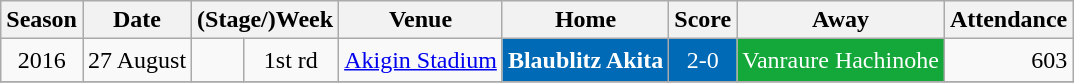<table class="wikitable" style="border-collapse:collapse; text-align:center; font-size:100%;">
<tr>
<th>Season</th>
<th>Date</th>
<th colspan="2">(Stage/)Week</th>
<th>Venue</th>
<th>Home</th>
<th>Score</th>
<th>Away</th>
<th>Attendance</th>
</tr>
<tr>
<td>2016</td>
<td>27 August</td>
<td>　</td>
<td>1st rd</td>
<td><a href='#'>Akigin Stadium</a></td>
<td style="color:white; background:#006AB6;"><strong>Blaublitz Akita</strong></td>
<td style="color:white; background:#006AB6;">2-0</td>
<td style="color:white; background:#14A83B;">Vanraure Hachinohe</td>
<td align=right>603</td>
</tr>
<tr>
</tr>
</table>
